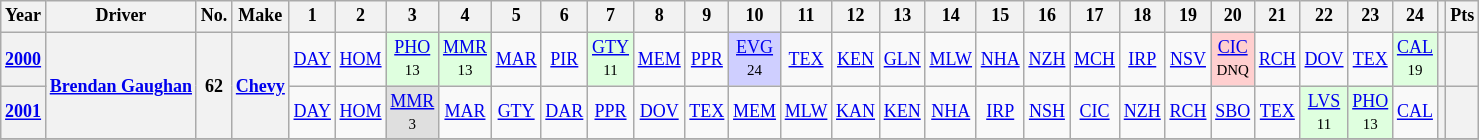<table class="wikitable" style="text-align:center; font-size:75%">
<tr>
<th>Year</th>
<th>Driver</th>
<th>No.</th>
<th>Make</th>
<th>1</th>
<th>2</th>
<th>3</th>
<th>4</th>
<th>5</th>
<th>6</th>
<th>7</th>
<th>8</th>
<th>9</th>
<th>10</th>
<th>11</th>
<th>12</th>
<th>13</th>
<th>14</th>
<th>15</th>
<th>16</th>
<th>17</th>
<th>18</th>
<th>19</th>
<th>20</th>
<th>21</th>
<th>22</th>
<th>23</th>
<th>24</th>
<th></th>
<th>Pts</th>
</tr>
<tr>
<th><a href='#'>2000</a></th>
<th rowspan=2><a href='#'>Brendan Gaughan</a></th>
<th rowspan=2>62</th>
<th rowspan=2><a href='#'>Chevy</a></th>
<td><a href='#'>DAY</a></td>
<td><a href='#'>HOM</a></td>
<td style="background:#DFFFDF;"><a href='#'>PHO</a><br><small>13</small></td>
<td style="background:#DFFFDF;"><a href='#'>MMR</a><br><small>13</small></td>
<td><a href='#'>MAR</a></td>
<td><a href='#'>PIR</a></td>
<td style="background:#DFFFDF;"><a href='#'>GTY</a><br><small>11</small></td>
<td><a href='#'>MEM</a></td>
<td><a href='#'>PPR</a></td>
<td style="background:#CFCFFF;"><a href='#'>EVG</a><br><small>24</small></td>
<td><a href='#'>TEX</a></td>
<td><a href='#'>KEN</a></td>
<td><a href='#'>GLN</a></td>
<td><a href='#'>MLW</a></td>
<td><a href='#'>NHA</a></td>
<td><a href='#'>NZH</a></td>
<td><a href='#'>MCH</a></td>
<td><a href='#'>IRP</a></td>
<td><a href='#'>NSV</a></td>
<td style="background:#FFCFCF;"><a href='#'>CIC</a><br><small>DNQ</small></td>
<td><a href='#'>RCH</a></td>
<td><a href='#'>DOV</a></td>
<td><a href='#'>TEX</a></td>
<td style="background:#DFFFDF;"><a href='#'>CAL</a><br><small>19</small></td>
<th></th>
<th></th>
</tr>
<tr>
<th><a href='#'>2001</a></th>
<td><a href='#'>DAY</a></td>
<td><a href='#'>HOM</a></td>
<td style="background:#DFDFDF;"><a href='#'>MMR</a><br><small>3</small></td>
<td><a href='#'>MAR</a></td>
<td><a href='#'>GTY</a></td>
<td><a href='#'>DAR</a></td>
<td><a href='#'>PPR</a></td>
<td><a href='#'>DOV</a></td>
<td><a href='#'>TEX</a></td>
<td><a href='#'>MEM</a></td>
<td><a href='#'>MLW</a></td>
<td><a href='#'>KAN</a></td>
<td><a href='#'>KEN</a></td>
<td><a href='#'>NHA</a></td>
<td><a href='#'>IRP</a></td>
<td><a href='#'>NSH</a></td>
<td><a href='#'>CIC</a></td>
<td><a href='#'>NZH</a></td>
<td><a href='#'>RCH</a></td>
<td><a href='#'>SBO</a></td>
<td><a href='#'>TEX</a></td>
<td style="background:#DFFFDF;"><a href='#'>LVS</a><br><small>11</small></td>
<td style="background:#DFFFDF;"><a href='#'>PHO</a><br><small>13</small></td>
<td><a href='#'>CAL</a></td>
<th></th>
<th></th>
</tr>
<tr>
</tr>
</table>
